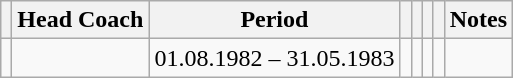<table class="wikitable" style="text-align: left;">
<tr>
<th></th>
<th>Head Coach</th>
<th>Period</th>
<th></th>
<th></th>
<th></th>
<th></th>
<th>Notes</th>
</tr>
<tr>
<td></td>
<td></td>
<td>01.08.1982 – 31.05.1983</td>
<td align="center"></td>
<td align="center"></td>
<td align="center"></td>
<td align="center"></td>
<td></td>
</tr>
</table>
